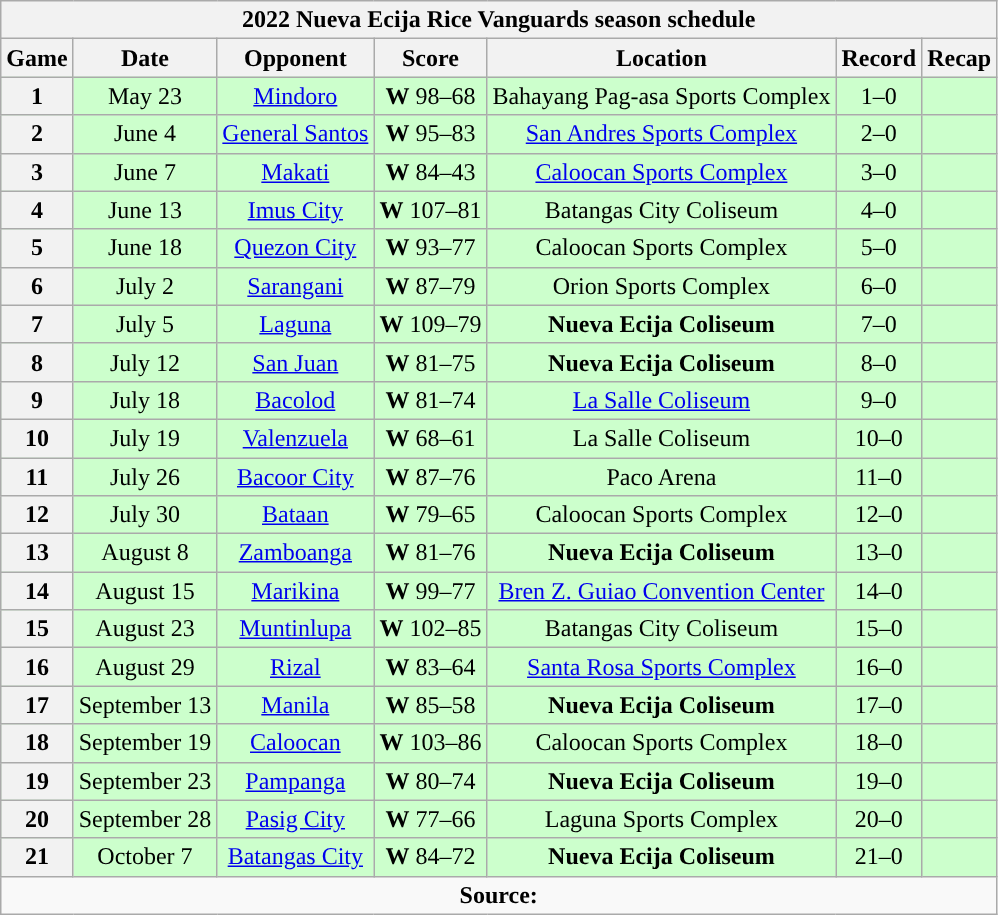<table class="wikitable" style="text-align:center">
<tr>
<th colspan=7>2022 Nueva Ecija Rice Vanguards season schedule</th>
</tr>
<tr>
<th>Game</th>
<th>Date</th>
<th>Opponent</th>
<th>Score</th>
<th>Location</th>
<th>Record</th>
<th>Recap<br></th>
</tr>
<tr style="background:#cfc">
<th>1</th>
<td>May 23</td>
<td><a href='#'>Mindoro</a></td>
<td><strong>W</strong> 98–68</td>
<td>Bahayang Pag-asa Sports Complex</td>
<td>1–0</td>
<td></td>
</tr>
<tr style="background:#cfc">
<th>2</th>
<td>June 4</td>
<td><a href='#'>General Santos</a></td>
<td><strong>W</strong> 95–83</td>
<td><a href='#'>San Andres Sports Complex</a></td>
<td>2–0</td>
<td></td>
</tr>
<tr style="background:#cfc">
<th>3</th>
<td>June 7</td>
<td><a href='#'>Makati</a></td>
<td><strong>W</strong> 84–43</td>
<td><a href='#'>Caloocan Sports Complex</a></td>
<td>3–0</td>
<td></td>
</tr>
<tr style="background:#cfc">
<th>4</th>
<td>June 13</td>
<td><a href='#'>Imus City</a></td>
<td><strong>W</strong> 107–81</td>
<td>Batangas City Coliseum</td>
<td>4–0</td>
<td></td>
</tr>
<tr style="background:#cfc">
<th>5</th>
<td>June 18</td>
<td><a href='#'>Quezon City</a></td>
<td><strong>W</strong> 93–77</td>
<td>Caloocan Sports Complex</td>
<td>5–0</td>
<td></td>
</tr>
<tr style="background:#cfc">
<th>6</th>
<td>July 2</td>
<td><a href='#'>Sarangani</a></td>
<td><strong>W</strong> 87–79</td>
<td>Orion Sports Complex</td>
<td>6–0</td>
<td></td>
</tr>
<tr style="background:#cfc">
<th>7</th>
<td>July 5</td>
<td><a href='#'>Laguna</a></td>
<td><strong>W</strong> 109–79</td>
<td><strong>Nueva Ecija Coliseum</strong></td>
<td>7–0</td>
<td><br></td>
</tr>
<tr style="background:#cfc">
<th>8</th>
<td>July 12</td>
<td><a href='#'>San Juan</a></td>
<td><strong>W</strong> 81–75</td>
<td><strong>Nueva Ecija Coliseum</strong></td>
<td>8–0</td>
<td></td>
</tr>
<tr style="background:#cfc">
<th>9</th>
<td>July 18</td>
<td><a href='#'>Bacolod</a></td>
<td><strong>W</strong> 81–74</td>
<td><a href='#'>La Salle Coliseum</a></td>
<td>9–0</td>
<td></td>
</tr>
<tr style="background:#cfc">
<th>10</th>
<td>July 19</td>
<td><a href='#'>Valenzuela</a></td>
<td><strong>W</strong> 68–61</td>
<td>La Salle Coliseum</td>
<td>10–0</td>
<td></td>
</tr>
<tr style="background:#cfc">
<th>11</th>
<td>July 26</td>
<td><a href='#'>Bacoor City</a></td>
<td><strong>W</strong> 87–76</td>
<td>Paco Arena</td>
<td>11–0</td>
<td></td>
</tr>
<tr style="background:#cfc">
<th>12</th>
<td>July 30</td>
<td><a href='#'>Bataan</a></td>
<td><strong>W</strong> 79–65</td>
<td>Caloocan Sports Complex</td>
<td>12–0</td>
<td></td>
</tr>
<tr style="background:#cfc">
<th>13</th>
<td>August 8</td>
<td><a href='#'>Zamboanga</a></td>
<td><strong>W</strong> 81–76</td>
<td><strong>Nueva Ecija Coliseum</strong></td>
<td>13–0</td>
<td></td>
</tr>
<tr style="background:#cfc">
<th>14</th>
<td>August 15</td>
<td><a href='#'>Marikina</a></td>
<td><strong>W</strong> 99–77</td>
<td><a href='#'>Bren Z. Guiao Convention Center</a></td>
<td>14–0</td>
<td><br></td>
</tr>
<tr style="background:#cfc">
<th>15</th>
<td>August 23</td>
<td><a href='#'>Muntinlupa</a></td>
<td><strong>W</strong> 102–85</td>
<td>Batangas City Coliseum</td>
<td>15–0</td>
<td></td>
</tr>
<tr style="background:#cfc">
<th>16</th>
<td>August 29</td>
<td><a href='#'>Rizal</a></td>
<td><strong>W</strong> 83–64</td>
<td><a href='#'>Santa Rosa Sports Complex</a></td>
<td>16–0</td>
<td></td>
</tr>
<tr style="background:#cfc">
<th>17</th>
<td>September 13</td>
<td><a href='#'>Manila</a></td>
<td><strong>W</strong> 85–58</td>
<td><strong>Nueva Ecija Coliseum</strong></td>
<td>17–0</td>
<td></td>
</tr>
<tr style="background:#cfc">
<th>18</th>
<td>September 19</td>
<td><a href='#'>Caloocan</a></td>
<td><strong>W</strong> 103–86</td>
<td>Caloocan Sports Complex</td>
<td>18–0</td>
<td></td>
</tr>
<tr style="background:#cfc">
<th>19</th>
<td>September 23</td>
<td><a href='#'>Pampanga</a></td>
<td><strong>W</strong> 80–74</td>
<td><strong>Nueva Ecija Coliseum</strong></td>
<td>19–0</td>
<td></td>
</tr>
<tr style="background:#cfc">
<th>20</th>
<td>September 28</td>
<td><a href='#'>Pasig City</a></td>
<td><strong>W</strong> 77–66</td>
<td>Laguna Sports Complex</td>
<td>20–0</td>
<td></td>
</tr>
<tr style="background:#cfc">
<th>21</th>
<td>October 7</td>
<td><a href='#'>Batangas City</a></td>
<td><strong>W</strong> 84–72</td>
<td><strong>Nueva Ecija Coliseum</strong></td>
<td>21–0</td>
<td></td>
</tr>
<tr>
<td colspan=7 align=center><strong>Source: </strong></td>
</tr>
</table>
